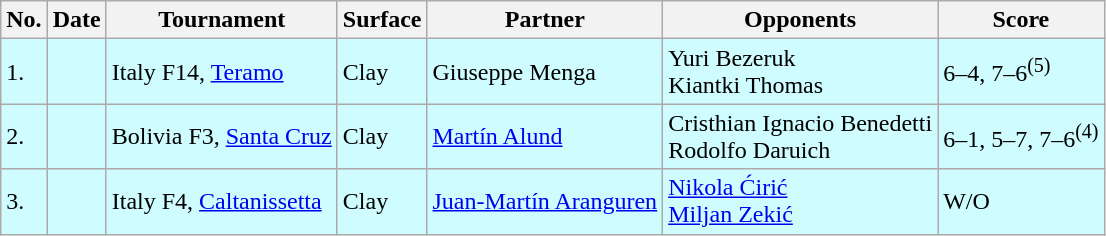<table class="sortable wikitable">
<tr>
<th>No.</th>
<th>Date</th>
<th>Tournament</th>
<th>Surface</th>
<th>Partner</th>
<th>Opponents</th>
<th class="unsortable">Score</th>
</tr>
<tr style="background:#cffcff;">
<td>1.</td>
<td></td>
<td>Italy F14, <a href='#'>Teramo</a></td>
<td>Clay</td>
<td> Giuseppe Menga</td>
<td> Yuri Bezeruk <br>  Kiantki Thomas</td>
<td>6–4, 7–6<sup>(5)</sup></td>
</tr>
<tr style="background:#cffcff;">
<td>2.</td>
<td></td>
<td>Bolivia F3, <a href='#'>Santa Cruz</a></td>
<td>Clay</td>
<td> <a href='#'>Martín Alund</a></td>
<td> Cristhian Ignacio Benedetti <br>  Rodolfo Daruich</td>
<td>6–1, 5–7, 7–6<sup>(4)</sup></td>
</tr>
<tr style="background:#cffcff;">
<td>3.</td>
<td></td>
<td>Italy F4, <a href='#'>Caltanissetta</a></td>
<td>Clay</td>
<td> <a href='#'>Juan-Martín Aranguren</a></td>
<td> <a href='#'>Nikola Ćirić</a> <br>  <a href='#'>Miljan Zekić</a></td>
<td>W/O</td>
</tr>
</table>
